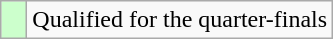<table class="wikitable">
<tr>
<td width=10px bgcolor="#ccffcc"></td>
<td>Qualified for the quarter-finals</td>
</tr>
</table>
